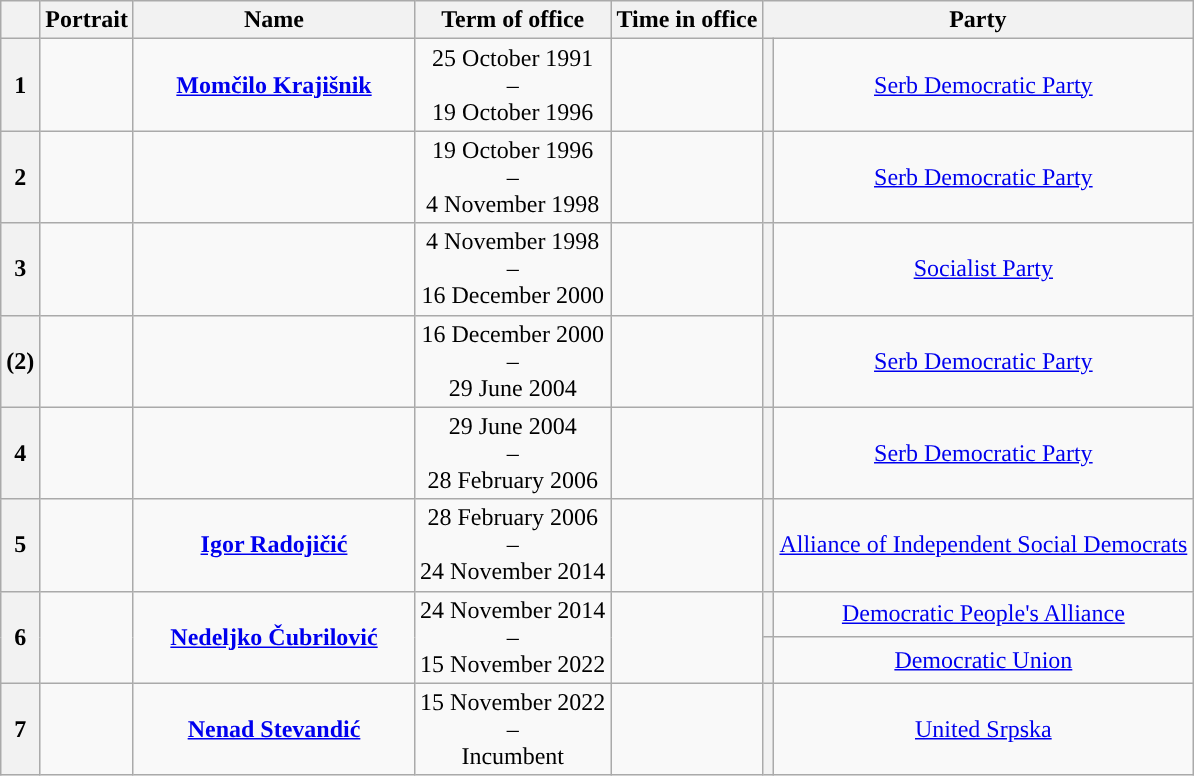<table class="wikitable" style="text-align:center;">
<tr>
<th></th>
<th>Portrait</th>
<th width=180px>Name<br></th>
<th>Term of office</th>
<th>Time in office</th>
<th colspan=2>Party</th>
</tr>
<tr>
<th>1</th>
<td></td>
<td><strong><a href='#'>Momčilo Krajišnik</a></strong><br></td>
<td>25 October 1991<br>–<br>19 October 1996</td>
<td></td>
<th style="background:"></th>
<td><a href='#'>Serb Democratic Party</a></td>
</tr>
<tr>
<th>2</th>
<td></td>
<td><strong></strong><br></td>
<td>19 October 1996<br>–<br>4 November 1998</td>
<td></td>
<th style="background:"></th>
<td><a href='#'>Serb Democratic Party</a></td>
</tr>
<tr>
<th>3</th>
<td></td>
<td><strong></strong><br></td>
<td>4 November 1998<br>–<br>16 December 2000</td>
<td></td>
<th style="background:"></th>
<td><a href='#'>Socialist Party</a></td>
</tr>
<tr>
<th>(2)</th>
<td></td>
<td><strong></strong><br></td>
<td>16 December 2000<br>–<br>29 June 2004</td>
<td></td>
<th style="background:"></th>
<td><a href='#'>Serb Democratic Party</a></td>
</tr>
<tr>
<th>4</th>
<td></td>
<td><strong></strong><br></td>
<td>29 June 2004<br>–<br>28 February 2006</td>
<td></td>
<th style="background:"></th>
<td><a href='#'>Serb Democratic Party</a></td>
</tr>
<tr>
<th>5</th>
<td></td>
<td><strong><a href='#'>Igor Radojičić</a></strong><br></td>
<td>28 February 2006<br>–<br>24 November 2014</td>
<td></td>
<th style="background:"></th>
<td><a href='#'>Alliance of Independent Social Democrats</a></td>
</tr>
<tr>
<th rowspan=2>6</th>
<td rowspan=2></td>
<td rowspan=2><strong><a href='#'>Nedeljko Čubrilović</a></strong><br></td>
<td rowspan=2>24 November 2014<br>–<br>15 November 2022</td>
<td rowspan=2></td>
<th style="background:"></th>
<td><a href='#'>Democratic People's Alliance</a><br></td>
</tr>
<tr>
<th style="background:"></th>
<td><a href='#'>Democratic Union</a><br></td>
</tr>
<tr>
<th>7</th>
<td></td>
<td><strong><a href='#'>Nenad Stevandić</a></strong><br></td>
<td>15 November 2022<br>–<br>Incumbent</td>
<td></td>
<th style="background:"></th>
<td><a href='#'>United Srpska</a></td>
</tr>
</table>
